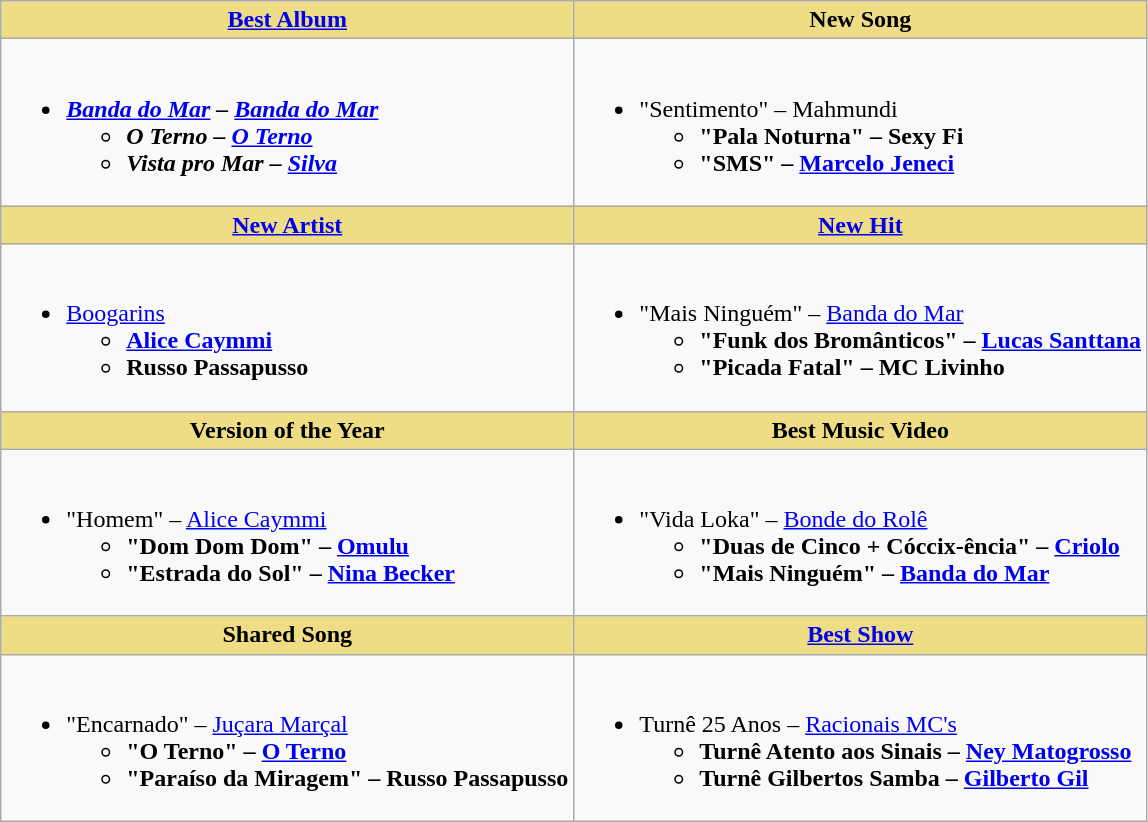<table class="wikitable" style="width=">
<tr>
<th scope="col" width="50%" style="background:#EEDD85;"><a href='#'>Best Album</a></th>
<th scope="col" width="50%" style="background:#EEDD85;">New Song</th>
</tr>
<tr>
<td style="vertical-align:top"><br><ul><li><strong><em><a href='#'>Banda do Mar</a><em> – <a href='#'>Banda do Mar</a><strong><ul><li></em>O Terno<em> – <a href='#'>O Terno</a></li><li></em>Vista pro Mar<em> – <a href='#'>Silva</a></li></ul></li></ul></td>
<td style="vertical-align:top"><br><ul><li></strong>"Sentimento" – Mahmundi<strong><ul><li>"Pala Noturna" – Sexy Fi</li><li>"SMS" – <a href='#'>Marcelo Jeneci</a></li></ul></li></ul></td>
</tr>
<tr>
<th scope="col" width="50%" style="background:#EEDD85;"><a href='#'>New Artist</a></th>
<th scope="col" width="50%" style="background:#EEDD85;"><a href='#'>New Hit</a></th>
</tr>
<tr>
<td style="vertical-align:top"><br><ul><li></strong><a href='#'>Boogarins</a><strong><ul><li><a href='#'>Alice Caymmi</a></li><li>Russo Passapusso</li></ul></li></ul></td>
<td style="vertical-align:top"><br><ul><li></strong>"Mais Ninguém" – <a href='#'>Banda do Mar</a><strong><ul><li>"Funk dos Bromânticos" – <a href='#'>Lucas Santtana</a></li><li>"Picada Fatal" – MC Livinho</li></ul></li></ul></td>
</tr>
<tr>
<th scope="col" width="50%" style="background:#EEDD85;">Version of the Year</th>
<th scope="col" width="50%" style="background:#EEDD85;">Best Music Video</th>
</tr>
<tr>
<td style="vertical-align:top"><br><ul><li></strong>"Homem" – <a href='#'>Alice Caymmi</a><strong><ul><li>"Dom Dom Dom" – <a href='#'>Omulu</a></li><li>"Estrada do Sol" – <a href='#'>Nina Becker</a></li></ul></li></ul></td>
<td style="vertical-align:top"><br><ul><li></strong>"Vida Loka" – <a href='#'>Bonde do Rolê</a><strong><ul><li>"Duas de Cinco + Cóccix-ência" – <a href='#'>Criolo</a></li><li>"Mais Ninguém" – <a href='#'>Banda do Mar</a></li></ul></li></ul></td>
</tr>
<tr>
<th scope="col" width="50%" style="background:#EEDD85;">Shared Song</th>
<th scope="col" width="50%" style="background:#EEDD85;"><a href='#'>Best Show</a></th>
</tr>
<tr>
<td style="vertical-align:top"><br><ul><li></strong>"Encarnado" – <a href='#'>Juçara Marçal</a><strong><ul><li>"O Terno" – <a href='#'>O Terno</a></li><li>"Paraíso da Miragem" – Russo Passapusso</li></ul></li></ul></td>
<td style="vertical-align:top"><br><ul><li></strong>Turnê 25 Anos – <a href='#'>Racionais MC's</a><strong><ul><li>Turnê Atento aos Sinais – <a href='#'>Ney Matogrosso</a></li><li>Turnê Gilbertos Samba – <a href='#'>Gilberto Gil</a></li></ul></li></ul></td>
</tr>
</table>
